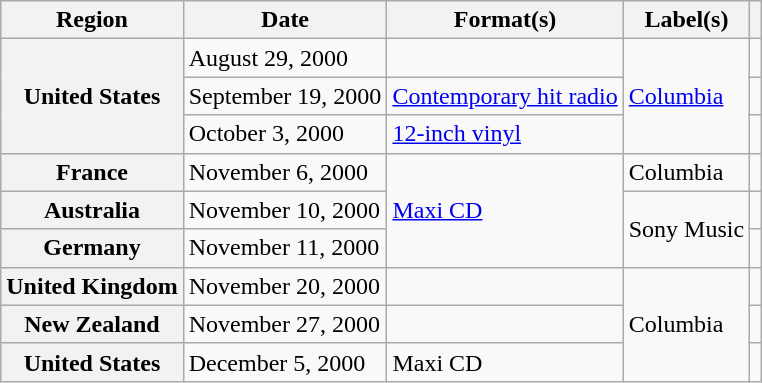<table class="wikitable plainrowheaders">
<tr>
<th scope="col">Region</th>
<th scope="col">Date</th>
<th scope="col">Format(s)</th>
<th scope="col">Label(s)</th>
<th scope="col"></th>
</tr>
<tr>
<th rowspan="3" scope="row">United States</th>
<td>August 29, 2000</td>
<td></td>
<td rowspan="3"><a href='#'>Columbia</a></td>
<td></td>
</tr>
<tr>
<td>September 19, 2000</td>
<td><a href='#'>Contemporary hit radio</a></td>
<td></td>
</tr>
<tr>
<td>October 3, 2000</td>
<td><a href='#'>12-inch vinyl</a></td>
<td></td>
</tr>
<tr>
<th scope="row">France</th>
<td>November 6, 2000</td>
<td rowspan="3"><a href='#'>Maxi CD</a></td>
<td>Columbia</td>
<td></td>
</tr>
<tr>
<th scope="row">Australia</th>
<td>November 10, 2000</td>
<td rowspan="2">Sony Music</td>
<td></td>
</tr>
<tr>
<th scope="row">Germany</th>
<td>November 11, 2000</td>
<td></td>
</tr>
<tr>
<th scope="row">United Kingdom</th>
<td>November 20, 2000</td>
<td></td>
<td rowspan="3">Columbia</td>
<td></td>
</tr>
<tr>
<th scope="row">New Zealand</th>
<td>November 27, 2000</td>
<td></td>
<td></td>
</tr>
<tr>
<th scope="row">United States</th>
<td>December 5, 2000</td>
<td>Maxi CD</td>
<td></td>
</tr>
</table>
